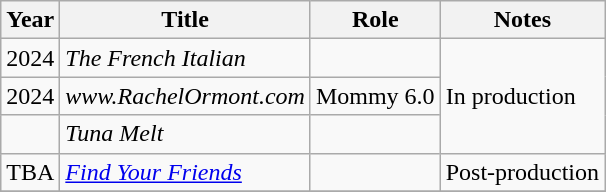<table class="wikitable sortable">
<tr>
<th>Year</th>
<th>Title</th>
<th>Role</th>
<th class="unsortable">Notes</th>
</tr>
<tr>
<td>2024</td>
<td><em>The French Italian</em></td>
<td></td>
<td rowspan="3">In production</td>
</tr>
<tr>
<td>2024</td>
<td><em>www.RachelOrmont.com</em></td>
<td>Mommy 6.0</td>
</tr>
<tr>
<td></td>
<td><em>Tuna Melt</em></td>
<td></td>
</tr>
<tr>
<td>TBA</td>
<td><em><a href='#'>Find Your Friends</a></em></td>
<td></td>
<td>Post-production</td>
</tr>
<tr>
</tr>
</table>
